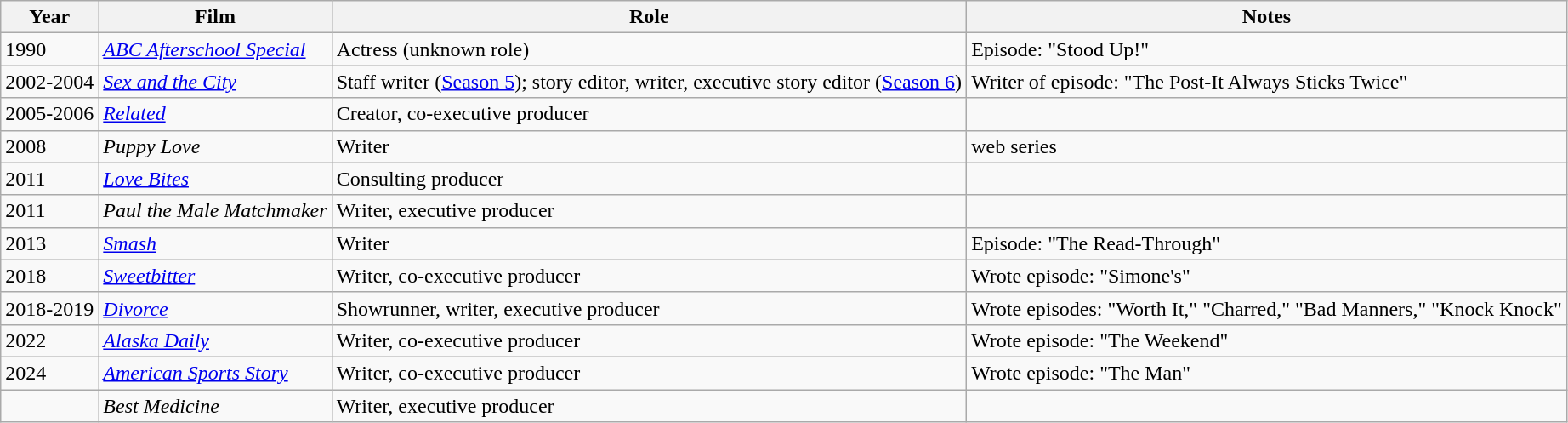<table class="wikitable">
<tr>
<th>Year</th>
<th>Film</th>
<th>Role</th>
<th>Notes</th>
</tr>
<tr>
<td>1990</td>
<td><em><a href='#'>ABC Afterschool Special</a></em></td>
<td>Actress (unknown role)</td>
<td>Episode: "Stood Up!"</td>
</tr>
<tr>
<td>2002-2004</td>
<td><em><a href='#'>Sex and the City</a></em></td>
<td>Staff writer (<a href='#'>Season 5</a>); story editor, writer, executive story editor (<a href='#'>Season 6</a>)</td>
<td>Writer of episode: "The Post-It Always Sticks Twice"</td>
</tr>
<tr>
<td>2005-2006</td>
<td><em><a href='#'>Related</a></em></td>
<td>Creator, co-executive producer</td>
<td></td>
</tr>
<tr>
<td>2008</td>
<td><em>Puppy Love</em></td>
<td>Writer</td>
<td>web series</td>
</tr>
<tr>
<td>2011</td>
<td><a href='#'><em>Love Bites</em></a></td>
<td>Consulting producer</td>
<td></td>
</tr>
<tr>
<td>2011</td>
<td><em>Paul the Male Matchmaker</em></td>
<td>Writer, executive producer</td>
<td></td>
</tr>
<tr>
<td>2013</td>
<td><a href='#'><em>Smash</em></a></td>
<td>Writer</td>
<td>Episode: "The Read-Through"</td>
</tr>
<tr>
<td>2018</td>
<td><a href='#'><em>Sweetbitter</em></a></td>
<td>Writer, co-executive producer</td>
<td>Wrote episode: "Simone's"</td>
</tr>
<tr>
<td>2018-2019</td>
<td><a href='#'><em>Divorce</em></a></td>
<td>Showrunner, writer, executive producer</td>
<td>Wrote episodes: "Worth It," "Charred," "Bad Manners," "Knock Knock"</td>
</tr>
<tr>
<td>2022</td>
<td><em><a href='#'>Alaska Daily</a></em></td>
<td>Writer, co-executive producer</td>
<td>Wrote episode: "The Weekend"</td>
</tr>
<tr>
<td>2024</td>
<td><em><a href='#'>American Sports Story</a></em></td>
<td>Writer, co-executive producer</td>
<td>Wrote episode: "The Man"</td>
</tr>
<tr>
<td></td>
<td><em>Best Medicine</em></td>
<td>Writer, executive producer</td>
<td></td>
</tr>
</table>
